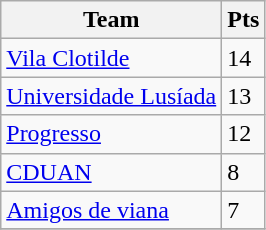<table class="wikitable">
<tr>
<th>Team</th>
<th>Pts</th>
</tr>
<tr>
<td><a href='#'>Vila Clotilde</a></td>
<td>14</td>
</tr>
<tr>
<td><a href='#'>Universidade Lusíada</a></td>
<td>13</td>
</tr>
<tr>
<td><a href='#'>Progresso</a></td>
<td>12</td>
</tr>
<tr>
<td><a href='#'>CDUAN</a></td>
<td>8</td>
</tr>
<tr>
<td><a href='#'>Amigos de viana</a></td>
<td>7</td>
</tr>
<tr>
</tr>
</table>
